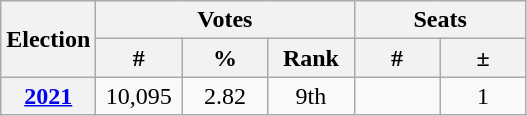<table class=wikitable style="text-align:center">
<tr>
<th rowspan=2>Election</th>
<th colspan=3>Votes</th>
<th colspan=2>Seats</th>
</tr>
<tr>
<th style="width:50px">#</th>
<th style="width:50px">%</th>
<th style="width:50px">Rank</th>
<th style="width:50px">#</th>
<th style="width:50px">±</th>
</tr>
<tr>
<th><a href='#'>2021</a></th>
<td>10,095</td>
<td>2.82</td>
<td>9th</td>
<td style="text-align:right;"></td>
<td> 1</td>
</tr>
</table>
